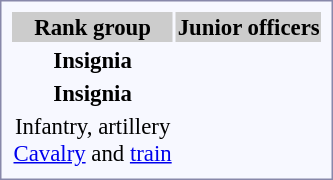<table style="border:1px solid #8888aa; background-color:#f7f8ff; padding:5px; font-size:95%; margin: 0px 12px 12px 0px; text-align:center;">
<tr style="background:#ccc;">
<th>Rank group</th>
<th colspan=4>Junior officers</th>
</tr>
<tr>
<td><strong>Insignia</strong></td>
<td rowspan=2></td>
<td rowspan=2></td>
<td></td>
<td></td>
</tr>
<tr>
<td><strong>Insignia</strong><br></td>
<td></td>
<td></td>
</tr>
<tr>
<td>Infantry, artillery<br><a href='#'>Cavalry</a> and <a href='#'>train</a></td>
<td></td>
<td></td>
<td></td>
<td></td>
</tr>
</table>
